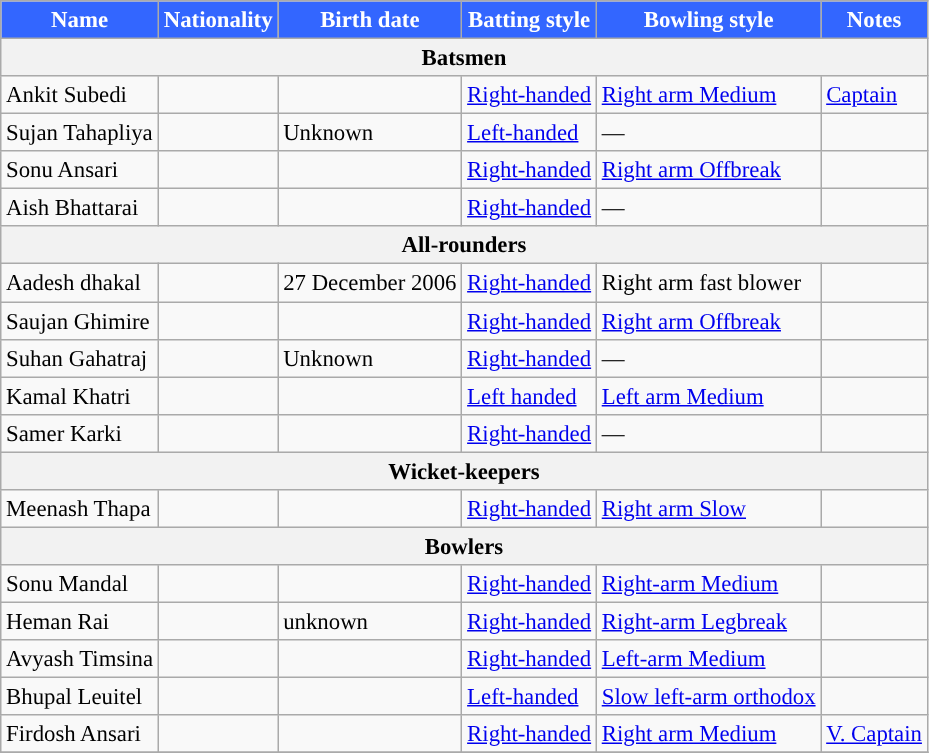<table class="wikitable" style="font-size:95%;">
<tr>
<th style="background:#36F; color:white; text-align:centre;">Name</th>
<th style="background:#36F; color:white; text-align:centre;">Nationality</th>
<th style="background:#36F; color:white; text-align:centre;">Birth date</th>
<th style="background:#36F; color:white; text-align:centre;">Batting style</th>
<th style="background:#36F; color:white; text-align:centre;">Bowling style</th>
<th style="background:#36F; color:white; text-align:centre;">Notes</th>
</tr>
<tr>
<th colspan="6">Batsmen</th>
</tr>
<tr>
<td>Ankit Subedi</td>
<td></td>
<td></td>
<td><a href='#'>Right-handed</a></td>
<td><a href='#'>Right arm Medium</a></td>
<td><a href='#'>Captain</a></td>
</tr>
<tr>
<td>Sujan Tahapliya</td>
<td></td>
<td>Unknown</td>
<td><a href='#'>Left-handed</a></td>
<td>—</td>
<td></td>
</tr>
<tr>
<td>Sonu Ansari</td>
<td></td>
<td></td>
<td><a href='#'>Right-handed</a></td>
<td><a href='#'>Right arm Offbreak</a></td>
<td></td>
</tr>
<tr>
<td>Aish Bhattarai</td>
<td></td>
<td></td>
<td><a href='#'>Right-handed</a></td>
<td>—</td>
<td></td>
</tr>
<tr>
<th colspan="6">All-rounders</th>
</tr>
<tr>
<td>Aadesh dhakal</td>
<td></td>
<td>27 December 2006</td>
<td><a href='#'>Right-handed</a></td>
<td>Right arm fast blower</td>
</tr>
<tr>
<td>Saujan Ghimire</td>
<td></td>
<td></td>
<td><a href='#'>Right-handed</a></td>
<td><a href='#'>Right arm Offbreak</a></td>
<td></td>
</tr>
<tr>
<td>Suhan Gahatraj</td>
<td></td>
<td>Unknown</td>
<td><a href='#'>Right-handed</a></td>
<td>—</td>
<td></td>
</tr>
<tr>
<td>Kamal Khatri</td>
<td></td>
<td></td>
<td><a href='#'>Left handed</a></td>
<td><a href='#'>Left arm Medium</a></td>
<td></td>
</tr>
<tr>
<td>Samer Karki</td>
<td></td>
<td></td>
<td><a href='#'>Right-handed</a></td>
<td>—</td>
<td></td>
</tr>
<tr>
<th colspan="6">Wicket-keepers</th>
</tr>
<tr>
<td>Meenash Thapa</td>
<td></td>
<td></td>
<td><a href='#'>Right-handed</a></td>
<td><a href='#'>Right arm Slow</a></td>
<td></td>
</tr>
<tr>
<th colspan="6">Bowlers</th>
</tr>
<tr>
<td>Sonu Mandal</td>
<td></td>
<td></td>
<td><a href='#'>Right-handed</a></td>
<td><a href='#'>Right-arm Medium</a></td>
<td></td>
</tr>
<tr>
<td>Heman Rai</td>
<td></td>
<td>unknown</td>
<td><a href='#'>Right-handed</a></td>
<td><a href='#'>Right-arm Legbreak</a></td>
<td></td>
</tr>
<tr>
<td>Avyash Timsina</td>
<td></td>
<td></td>
<td><a href='#'>Right-handed</a></td>
<td><a href='#'>Left-arm Medium</a></td>
<td></td>
</tr>
<tr>
<td>Bhupal Leuitel</td>
<td></td>
<td></td>
<td><a href='#'>Left-handed</a></td>
<td><a href='#'>Slow left-arm orthodox</a></td>
<td></td>
</tr>
<tr>
<td>Firdosh Ansari</td>
<td></td>
<td></td>
<td><a href='#'>Right-handed</a></td>
<td><a href='#'>Right arm Medium</a></td>
<td><a href='#'>V. Captain</a></td>
</tr>
<tr>
</tr>
</table>
